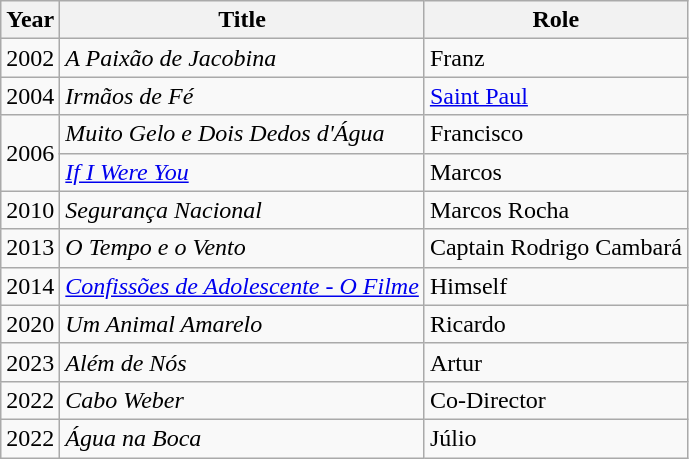<table class="wikitable">
<tr>
<th>Year</th>
<th>Title</th>
<th>Role</th>
</tr>
<tr>
<td>2002</td>
<td><em>A Paixão de Jacobina</em></td>
<td>Franz</td>
</tr>
<tr>
<td>2004</td>
<td><em>Irmãos de Fé</em></td>
<td><a href='#'>Saint Paul</a></td>
</tr>
<tr>
<td rowspan="2">2006</td>
<td><em>Muito Gelo e Dois Dedos d'Água</em></td>
<td>Francisco</td>
</tr>
<tr>
<td><em><a href='#'>If I Were You</a></em></td>
<td>Marcos</td>
</tr>
<tr>
<td>2010</td>
<td><em>Segurança Nacional</em></td>
<td>Marcos Rocha</td>
</tr>
<tr>
<td>2013</td>
<td><em>O Tempo e o Vento</em></td>
<td>Captain Rodrigo Cambará</td>
</tr>
<tr>
<td>2014</td>
<td><em><a href='#'>Confissões de Adolescente - O Filme</a></em></td>
<td>Himself</td>
</tr>
<tr>
<td>2020</td>
<td><em>Um Animal Amarelo</em></td>
<td>Ricardo</td>
</tr>
<tr>
<td>2023</td>
<td><em>Além de Nós</em></td>
<td>Artur</td>
</tr>
<tr>
<td>2022</td>
<td><em>Cabo Weber</em></td>
<td>Co-Director</td>
</tr>
<tr>
<td>2022</td>
<td><em>Água na Boca</em></td>
<td>Júlio</td>
</tr>
</table>
